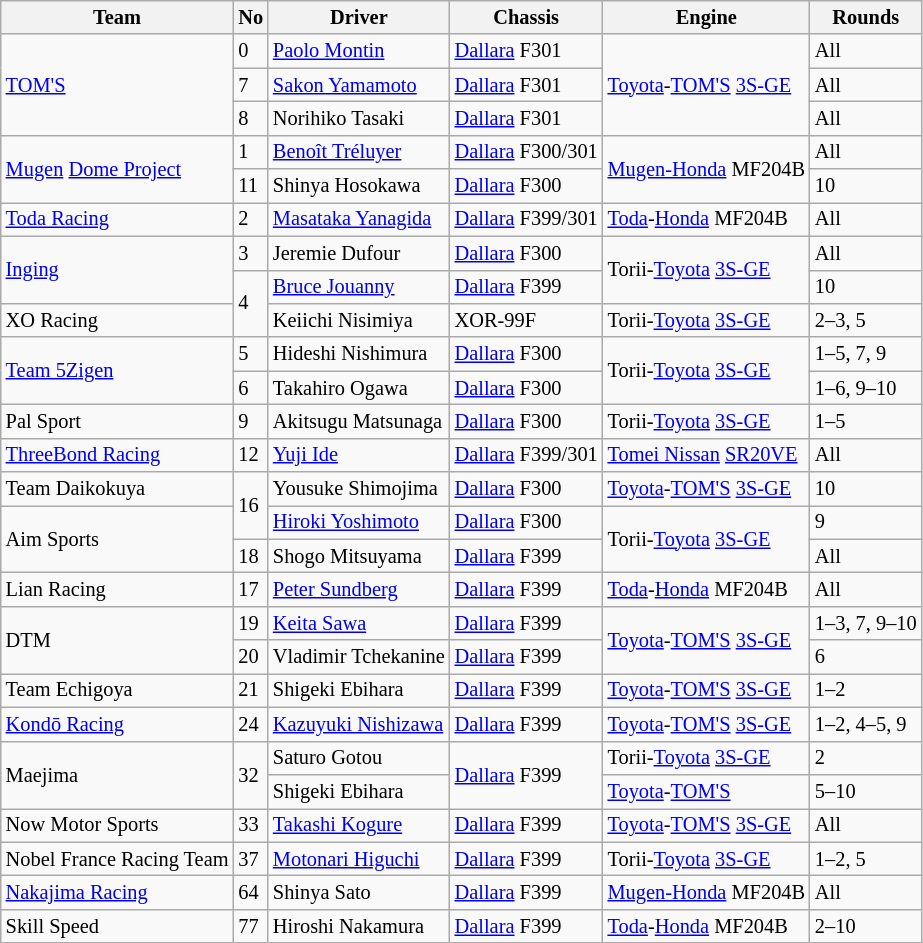<table class="wikitable" style="font-size: 85%;">
<tr>
<th>Team</th>
<th>No</th>
<th>Driver</th>
<th>Chassis</th>
<th>Engine</th>
<th>Rounds</th>
</tr>
<tr>
<td rowspan=3><a href='#'>TOM'S</a></td>
<td>0</td>
<td> <a href='#'>Paolo Montin</a></td>
<td><a href='#'>Dallara</a> F301</td>
<td rowspan=3><a href='#'>Toyota</a>-<a href='#'>TOM'S</a> <a href='#'>3S-GE</a></td>
<td>All</td>
</tr>
<tr>
<td>7</td>
<td> <a href='#'>Sakon Yamamoto</a></td>
<td><a href='#'>Dallara</a> F301</td>
<td>All</td>
</tr>
<tr>
<td>8</td>
<td> Norihiko Tasaki</td>
<td><a href='#'>Dallara</a> F301</td>
<td>All</td>
</tr>
<tr>
<td rowspan=2><a href='#'>Mugen</a> <a href='#'>Dome Project</a></td>
<td>1</td>
<td> <a href='#'>Benoît Tréluyer</a></td>
<td><a href='#'>Dallara</a> F300/301</td>
<td rowspan=2><a href='#'>Mugen-Honda</a> MF204B</td>
<td>All</td>
</tr>
<tr>
<td>11</td>
<td> Shinya Hosokawa</td>
<td><a href='#'>Dallara</a> F300</td>
<td>10</td>
</tr>
<tr>
<td><a href='#'>Toda Racing</a></td>
<td>2</td>
<td> <a href='#'>Masataka Yanagida</a></td>
<td><a href='#'>Dallara</a> F399/301</td>
<td><a href='#'>Toda</a>-<a href='#'>Honda</a> MF204B</td>
<td>All</td>
</tr>
<tr>
<td rowspan=2><a href='#'>Inging</a></td>
<td>3</td>
<td> Jeremie Dufour</td>
<td><a href='#'>Dallara</a> F300</td>
<td rowspan=2>Torii-<a href='#'>Toyota</a> <a href='#'>3S-GE</a></td>
<td>All</td>
</tr>
<tr>
<td rowspan=2>4</td>
<td> <a href='#'>Bruce Jouanny</a></td>
<td><a href='#'>Dallara</a> F399</td>
<td>10</td>
</tr>
<tr>
<td>XO Racing</td>
<td> Keiichi Nisimiya</td>
<td>XOR-99F</td>
<td>Torii-<a href='#'>Toyota</a> <a href='#'>3S-GE</a></td>
<td>2–3, 5</td>
</tr>
<tr>
<td rowspan=2><a href='#'>Team 5Zigen</a></td>
<td>5</td>
<td> Hideshi Nishimura</td>
<td><a href='#'>Dallara</a> F300</td>
<td rowspan=2>Torii-<a href='#'>Toyota</a> <a href='#'>3S-GE</a></td>
<td>1–5, 7, 9</td>
</tr>
<tr>
<td>6</td>
<td> Takahiro Ogawa</td>
<td><a href='#'>Dallara</a> F300</td>
<td>1–6, 9–10</td>
</tr>
<tr>
<td>Pal Sport</td>
<td>9</td>
<td> Akitsugu Matsunaga</td>
<td><a href='#'>Dallara</a> F300</td>
<td>Torii-<a href='#'>Toyota</a> <a href='#'>3S-GE</a></td>
<td>1–5</td>
</tr>
<tr>
<td><a href='#'>ThreeBond Racing</a></td>
<td>12</td>
<td> <a href='#'>Yuji Ide</a></td>
<td><a href='#'>Dallara</a> F399/301</td>
<td><a href='#'>Tomei Nissan</a> <a href='#'>SR20VE</a></td>
<td>All</td>
</tr>
<tr>
<td>Team Daikokuya</td>
<td rowspan=2>16</td>
<td> Yousuke Shimojima</td>
<td><a href='#'>Dallara</a> F300</td>
<td><a href='#'>Toyota</a>-<a href='#'>TOM'S</a> <a href='#'>3S-GE</a></td>
<td>10</td>
</tr>
<tr>
<td rowspan=2>Aim Sports</td>
<td> <a href='#'>Hiroki Yoshimoto</a></td>
<td><a href='#'>Dallara</a> F300</td>
<td rowspan=2>Torii-<a href='#'>Toyota</a> <a href='#'>3S-GE</a></td>
<td>9</td>
</tr>
<tr>
<td>18</td>
<td> Shogo Mitsuyama</td>
<td><a href='#'>Dallara</a> F399</td>
<td>All</td>
</tr>
<tr>
<td>Lian Racing</td>
<td>17</td>
<td> <a href='#'>Peter Sundberg</a></td>
<td><a href='#'>Dallara</a> F399</td>
<td><a href='#'>Toda</a>-<a href='#'>Honda</a> MF204B</td>
<td>All</td>
</tr>
<tr>
<td rowspan=2>DTM</td>
<td>19</td>
<td> <a href='#'>Keita Sawa</a></td>
<td><a href='#'>Dallara</a> F399</td>
<td rowspan=2><a href='#'>Toyota</a>-<a href='#'>TOM'S</a> <a href='#'>3S-GE</a></td>
<td>1–3, 7, 9–10</td>
</tr>
<tr>
<td>20</td>
<td> Vladimir Tchekanine</td>
<td><a href='#'>Dallara</a> F399</td>
<td>6</td>
</tr>
<tr>
<td>Team Echigoya</td>
<td>21</td>
<td> Shigeki Ebihara</td>
<td><a href='#'>Dallara</a> F399</td>
<td><a href='#'>Toyota</a>-<a href='#'>TOM'S</a> <a href='#'>3S-GE</a></td>
<td>1–2</td>
</tr>
<tr>
<td><a href='#'>Kondō Racing</a></td>
<td>24</td>
<td> <a href='#'>Kazuyuki Nishizawa</a></td>
<td><a href='#'>Dallara</a> F399</td>
<td><a href='#'>Toyota</a>-<a href='#'>TOM'S</a> <a href='#'>3S-GE</a></td>
<td>1–2, 4–5, 9</td>
</tr>
<tr>
<td rowspan=2>Maejima</td>
<td rowspan=2>32</td>
<td> Saturo Gotou</td>
<td rowspan=2><a href='#'>Dallara</a> F399</td>
<td>Torii-<a href='#'>Toyota</a> <a href='#'>3S-GE</a></td>
<td>2</td>
</tr>
<tr>
<td> Shigeki Ebihara</td>
<td><a href='#'>Toyota</a>-<a href='#'>TOM'S</a></td>
<td>5–10</td>
</tr>
<tr>
<td>Now Motor Sports</td>
<td>33</td>
<td> <a href='#'>Takashi Kogure</a></td>
<td><a href='#'>Dallara</a> F399</td>
<td><a href='#'>Toyota</a>-<a href='#'>TOM'S</a> <a href='#'>3S-GE</a></td>
<td>All</td>
</tr>
<tr>
<td>Nobel France Racing Team</td>
<td>37</td>
<td> <a href='#'>Motonari Higuchi</a></td>
<td><a href='#'>Dallara</a> F399</td>
<td>Torii-<a href='#'>Toyota</a> <a href='#'>3S-GE</a></td>
<td>1–2, 5</td>
</tr>
<tr>
<td><a href='#'>Nakajima Racing</a></td>
<td>64</td>
<td> Shinya Sato</td>
<td><a href='#'>Dallara</a> F399</td>
<td><a href='#'>Mugen-Honda</a> MF204B</td>
<td>All</td>
</tr>
<tr>
<td>Skill Speed</td>
<td>77</td>
<td> Hiroshi Nakamura</td>
<td><a href='#'>Dallara</a> F399</td>
<td><a href='#'>Toda</a>-<a href='#'>Honda</a> MF204B</td>
<td>2–10</td>
</tr>
</table>
